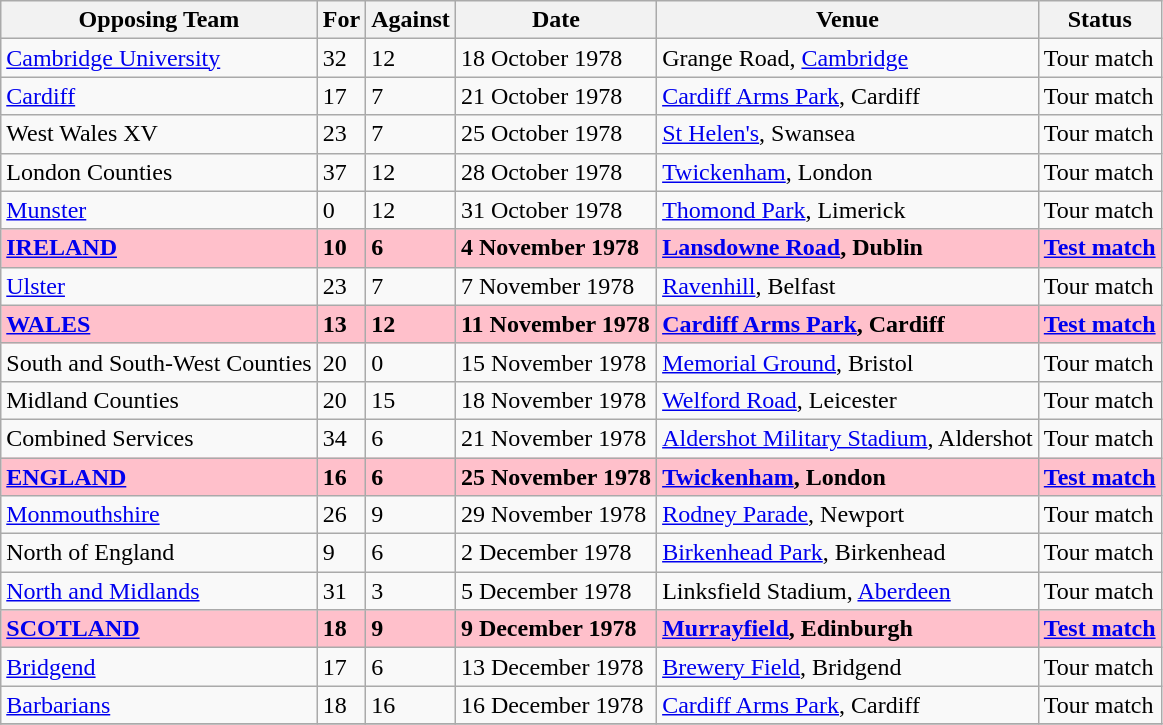<table class="wikitable">
<tr>
<th>Opposing Team</th>
<th>For</th>
<th>Against</th>
<th>Date</th>
<th>Venue</th>
<th>Status</th>
</tr>
<tr>
<td><a href='#'>Cambridge University</a></td>
<td>32</td>
<td>12</td>
<td>18 October 1978</td>
<td>Grange Road, <a href='#'>Cambridge</a></td>
<td>Tour match</td>
</tr>
<tr>
<td><a href='#'>Cardiff</a></td>
<td>17</td>
<td>7</td>
<td>21 October 1978</td>
<td><a href='#'>Cardiff Arms Park</a>, Cardiff</td>
<td>Tour match</td>
</tr>
<tr>
<td>West Wales XV</td>
<td>23</td>
<td>7</td>
<td>25 October 1978</td>
<td><a href='#'>St Helen's</a>, Swansea</td>
<td>Tour match</td>
</tr>
<tr>
<td>London Counties</td>
<td>37</td>
<td>12</td>
<td>28 October 1978</td>
<td><a href='#'>Twickenham</a>, London</td>
<td>Tour match</td>
</tr>
<tr>
<td><a href='#'>Munster</a></td>
<td>0</td>
<td>12</td>
<td>31 October 1978</td>
<td><a href='#'>Thomond Park</a>, Limerick</td>
<td>Tour match</td>
</tr>
<tr bgcolor=Pink>
<td><strong><a href='#'>IRELAND</a></strong></td>
<td><strong>10</strong></td>
<td><strong>6</strong></td>
<td><strong>4 November 1978</strong></td>
<td><strong><a href='#'>Lansdowne Road</a>, Dublin</strong></td>
<td><strong><a href='#'>Test match</a></strong></td>
</tr>
<tr>
<td><a href='#'>Ulster</a></td>
<td>23</td>
<td>7</td>
<td>7 November 1978</td>
<td><a href='#'>Ravenhill</a>, Belfast</td>
<td>Tour match</td>
</tr>
<tr bgcolor=Pink>
<td><strong><a href='#'>WALES</a></strong></td>
<td><strong>13</strong></td>
<td><strong>12</strong></td>
<td><strong>11 November 1978</strong></td>
<td><strong><a href='#'>Cardiff Arms Park</a>, Cardiff</strong></td>
<td><strong><a href='#'>Test match</a></strong></td>
</tr>
<tr>
<td>South and South-West Counties</td>
<td>20</td>
<td>0</td>
<td>15 November 1978</td>
<td><a href='#'>Memorial Ground</a>, Bristol</td>
<td>Tour match</td>
</tr>
<tr>
<td>Midland Counties</td>
<td>20</td>
<td>15</td>
<td>18 November 1978</td>
<td><a href='#'>Welford Road</a>, Leicester</td>
<td>Tour match</td>
</tr>
<tr>
<td>Combined Services</td>
<td>34</td>
<td>6</td>
<td>21 November 1978</td>
<td><a href='#'>Aldershot Military Stadium</a>, Aldershot</td>
<td>Tour match</td>
</tr>
<tr bgcolor=Pink>
<td><strong><a href='#'>ENGLAND</a></strong></td>
<td><strong>16</strong></td>
<td><strong>6</strong></td>
<td><strong>25 November 1978</strong></td>
<td><strong><a href='#'>Twickenham</a>, London</strong></td>
<td><strong><a href='#'>Test match</a></strong></td>
</tr>
<tr>
<td><a href='#'>Monmouthshire</a></td>
<td>26</td>
<td>9</td>
<td>29 November 1978</td>
<td><a href='#'>Rodney Parade</a>, Newport</td>
<td>Tour match</td>
</tr>
<tr>
<td>North of England</td>
<td>9</td>
<td>6</td>
<td>2 December 1978</td>
<td><a href='#'>Birkenhead Park</a>, Birkenhead</td>
<td>Tour match</td>
</tr>
<tr>
<td><a href='#'>North and Midlands</a> </td>
<td>31</td>
<td>3</td>
<td>5 December 1978</td>
<td>Linksfield Stadium, <a href='#'>Aberdeen</a></td>
<td>Tour match</td>
</tr>
<tr bgcolor=Pink>
<td><strong><a href='#'>SCOTLAND</a></strong></td>
<td><strong>18</strong></td>
<td><strong>9</strong></td>
<td><strong>9 December 1978</strong></td>
<td><strong><a href='#'>Murrayfield</a>, Edinburgh</strong></td>
<td><strong><a href='#'>Test match</a></strong></td>
</tr>
<tr>
<td><a href='#'>Bridgend</a></td>
<td>17</td>
<td>6</td>
<td>13 December 1978</td>
<td><a href='#'>Brewery Field</a>, Bridgend</td>
<td>Tour match</td>
</tr>
<tr>
<td><a href='#'>Barbarians</a></td>
<td>18</td>
<td>16</td>
<td>16 December 1978</td>
<td><a href='#'>Cardiff Arms Park</a>, Cardiff</td>
<td>Tour match</td>
</tr>
<tr>
</tr>
</table>
